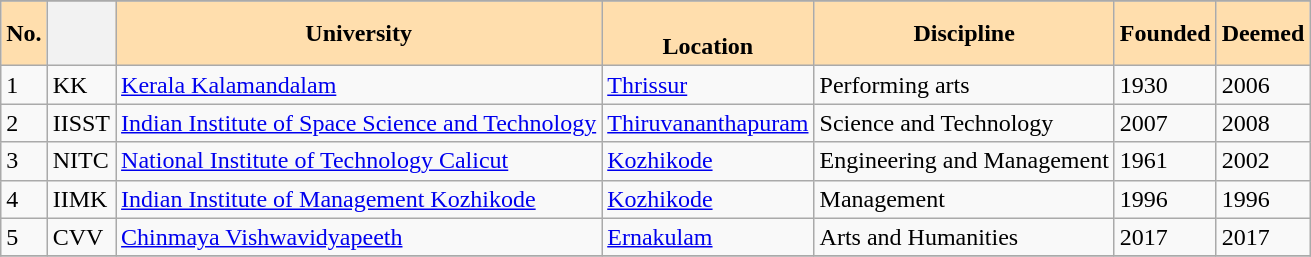<table class="wikitable sortable">
<tr>
</tr>
<tr>
<th style="background-color:navajowhite">No.</th>
<th></th>
<th style="background-color:navajowhite">University</th>
<th style="background-color:navajowhite"><br>Location</th>
<th style="background-color:navajowhite">Discipline</th>
<th style="background-color:navajowhite">Founded</th>
<th style="background-color:navajowhite">Deemed</th>
</tr>
<tr>
<td>1</td>
<td>KK</td>
<td><a href='#'>Kerala Kalamandalam</a></td>
<td><a href='#'>Thrissur</a></td>
<td>Performing arts</td>
<td>1930</td>
<td>2006</td>
</tr>
<tr>
<td>2</td>
<td>IISST</td>
<td><a href='#'>Indian Institute of Space Science and Technology</a></td>
<td><a href='#'>Thiruvananthapuram</a></td>
<td>Science and Technology</td>
<td>2007</td>
<td>2008</td>
</tr>
<tr>
<td>3</td>
<td>NITC</td>
<td><a href='#'>National Institute of Technology Calicut</a></td>
<td><a href='#'>Kozhikode</a></td>
<td>Engineering and Management</td>
<td>1961</td>
<td>2002</td>
</tr>
<tr>
<td>4</td>
<td>IIMK</td>
<td><a href='#'>Indian Institute of Management Kozhikode</a></td>
<td><a href='#'>Kozhikode</a></td>
<td>Management</td>
<td>1996</td>
<td>1996</td>
</tr>
<tr>
<td>5</td>
<td>CVV</td>
<td><a href='#'>Chinmaya Vishwavidyapeeth</a></td>
<td><a href='#'>Ernakulam</a></td>
<td>Arts and Humanities</td>
<td>2017</td>
<td>2017</td>
</tr>
<tr>
</tr>
</table>
